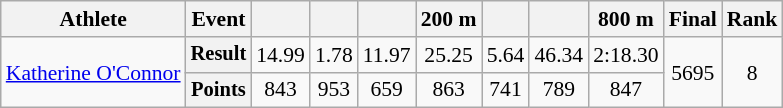<table class="wikitable" style="font-size:90%;">
<tr>
<th>Athlete</th>
<th>Event</th>
<th></th>
<th></th>
<th></th>
<th>200 m</th>
<th></th>
<th></th>
<th>800 m</th>
<th>Final</th>
<th>Rank</th>
</tr>
<tr align=center>
<td align=left rowspan=2><a href='#'>Katherine O'Connor</a></td>
<th style="font-size:95%">Result</th>
<td>14.99</td>
<td>1.78</td>
<td>11.97</td>
<td>25.25</td>
<td>5.64</td>
<td>46.34</td>
<td>2:18.30</td>
<td rowspan=2>5695</td>
<td rowspan=2>8</td>
</tr>
<tr align=center>
<th style="font-size:95%">Points</th>
<td>843</td>
<td>953</td>
<td>659</td>
<td>863</td>
<td>741</td>
<td>789</td>
<td>847</td>
</tr>
</table>
